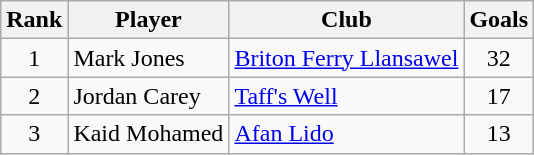<table class="wikitable" style="text-align:center">
<tr>
<th>Rank</th>
<th>Player</th>
<th>Club</th>
<th>Goals</th>
</tr>
<tr>
<td>1</td>
<td align="left">Mark Jones</td>
<td align="left"><a href='#'>Briton Ferry Llansawel</a></td>
<td>32</td>
</tr>
<tr>
<td>2</td>
<td align="left">Jordan Carey</td>
<td align="left"><a href='#'>Taff's Well</a></td>
<td>17</td>
</tr>
<tr>
<td>3</td>
<td align="left">Kaid Mohamed</td>
<td align="left"><a href='#'>Afan Lido</a></td>
<td>13</td>
</tr>
</table>
